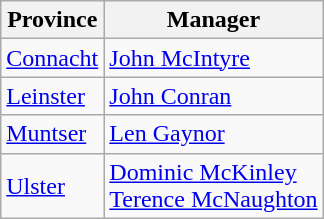<table class="wikitable">
<tr>
<th>Province</th>
<th>Manager</th>
</tr>
<tr>
<td> <a href='#'>Connacht</a></td>
<td><a href='#'>John McIntyre</a></td>
</tr>
<tr>
<td> <a href='#'>Leinster</a></td>
<td><a href='#'>John Conran</a></td>
</tr>
<tr>
<td> <a href='#'>Muntser</a></td>
<td><a href='#'>Len Gaynor</a></td>
</tr>
<tr>
<td> <a href='#'>Ulster</a></td>
<td><a href='#'>Dominic McKinley</a><br><a href='#'>Terence McNaughton</a></td>
</tr>
</table>
